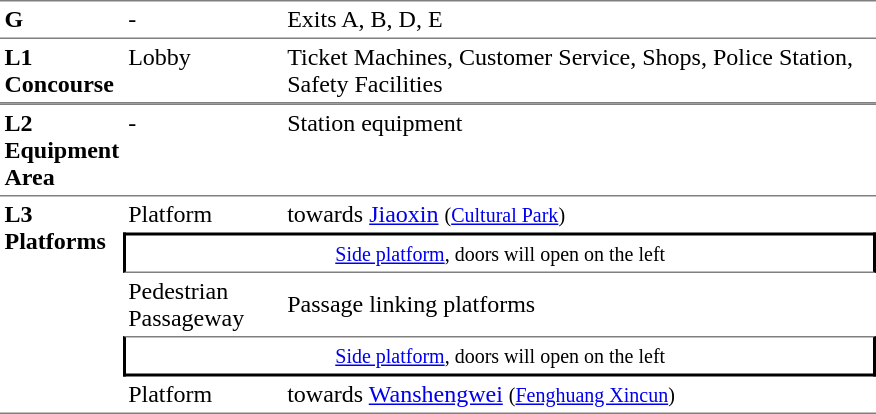<table table border=0 cellspacing=0 cellpadding=3>
<tr>
<td style="border-top:solid 1px gray;" width=50 valign=top><strong>G</strong></td>
<td style="border-top:solid 1px gray;" width=100 valign=top>-</td>
<td style="border-top:solid 1px gray;" width=390 valign=top>Exits A, B, D, E</td>
</tr>
<tr>
<td style="border-bottom:solid 1px gray; border-top:solid 1px gray;" valign=top><strong>L1<br>Concourse</strong></td>
<td style="border-bottom:solid 1px gray; border-top:solid 1px gray;" valign=top>Lobby</td>
<td style="border-bottom:solid 1px gray; border-top:solid 1px gray;" valign=top>Ticket Machines, Customer Service, Shops, Police Station, Safety Facilities</td>
</tr>
<tr>
<td style="border-bottom:solid 1px gray; border-top:solid 1px gray;" valign=top><strong>L2<br>Equipment Area</strong></td>
<td style="border-bottom:solid 1px gray; border-top:solid 1px gray;" valign=top>-</td>
<td style="border-bottom:solid 1px gray; border-top:solid 1px gray;" valign=top>Station equipment</td>
</tr>
<tr>
<td style="border-bottom:solid 1px gray;" rowspan=5 valign=top><strong>L3<br>Platforms</strong></td>
<td>Platform </td>
<td>  towards <a href='#'>Jiaoxin</a> <small>(<a href='#'>Cultural Park</a>)</small></td>
</tr>
<tr>
<td style="border-right:solid 2px black;border-left:solid 2px black;border-top:solid 2px black;border-bottom:solid 1px gray;text-align:center" colspan=2><small><a href='#'>Side platform</a>, doors will open on the left</small></td>
</tr>
<tr>
<td>Pedestrian Passageway</td>
<td>Passage linking platforms</td>
</tr>
<tr>
<td style="border-right:solid 2px black;border-left:solid 2px black;border-top:solid 1px gray;border-bottom:solid 2px black;text-align:center" colspan=2><small><a href='#'>Side platform</a>, doors will open on the left</small></td>
</tr>
<tr>
<td style="border-bottom:solid 1px gray;">Platform </td>
<td style="border-bottom:solid 1px gray;"> towards <a href='#'>Wanshengwei</a> <small>(<a href='#'>Fenghuang Xincun</a>)</small> </td>
</tr>
</table>
